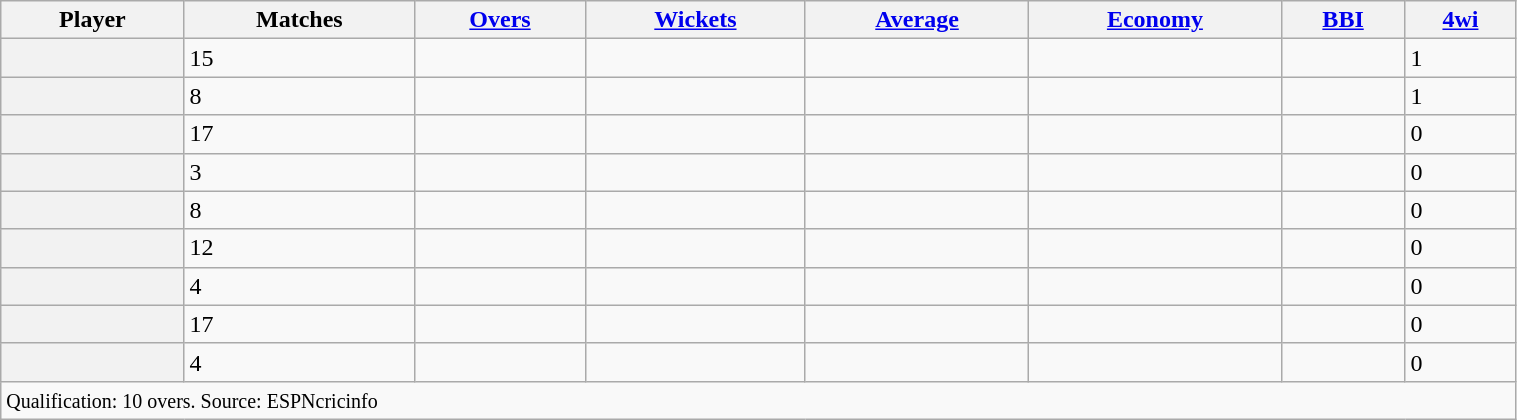<table class="wikitable sortable plainrowheaders" style="width:80%;">
<tr>
<th scope="col">Player</th>
<th scope="col">Matches</th>
<th scope="col"><a href='#'>Overs</a></th>
<th scope="col"><a href='#'>Wickets</a></th>
<th scope="col"><a href='#'>Average</a></th>
<th scope="col"><a href='#'>Economy</a></th>
<th scope="col"><a href='#'>BBI</a></th>
<th scope="col"><a href='#'>4wi</a></th>
</tr>
<tr>
<th scope="row"></th>
<td>15</td>
<td></td>
<td></td>
<td></td>
<td></td>
<td></td>
<td>1</td>
</tr>
<tr>
<th scope="row"></th>
<td>8</td>
<td></td>
<td></td>
<td></td>
<td></td>
<td></td>
<td>1</td>
</tr>
<tr>
<th scope="row"></th>
<td>17</td>
<td></td>
<td></td>
<td></td>
<td></td>
<td></td>
<td>0</td>
</tr>
<tr>
<th scope="row"></th>
<td>3</td>
<td></td>
<td></td>
<td></td>
<td></td>
<td></td>
<td>0</td>
</tr>
<tr>
<th scope="row"></th>
<td>8</td>
<td></td>
<td></td>
<td></td>
<td></td>
<td></td>
<td>0</td>
</tr>
<tr>
<th scope="row"></th>
<td>12</td>
<td></td>
<td></td>
<td></td>
<td></td>
<td></td>
<td>0</td>
</tr>
<tr>
<th scope="row"></th>
<td>4</td>
<td></td>
<td></td>
<td></td>
<td></td>
<td></td>
<td>0</td>
</tr>
<tr>
<th scope="row"></th>
<td>17</td>
<td></td>
<td></td>
<td></td>
<td></td>
<td></td>
<td>0</td>
</tr>
<tr>
<th scope="row"></th>
<td>4</td>
<td></td>
<td></td>
<td></td>
<td></td>
<td></td>
<td>0</td>
</tr>
<tr class="sortbottom">
<td colspan="8"><small>Qualification: 10 overs. Source: ESPNcricinfo</small></td>
</tr>
</table>
